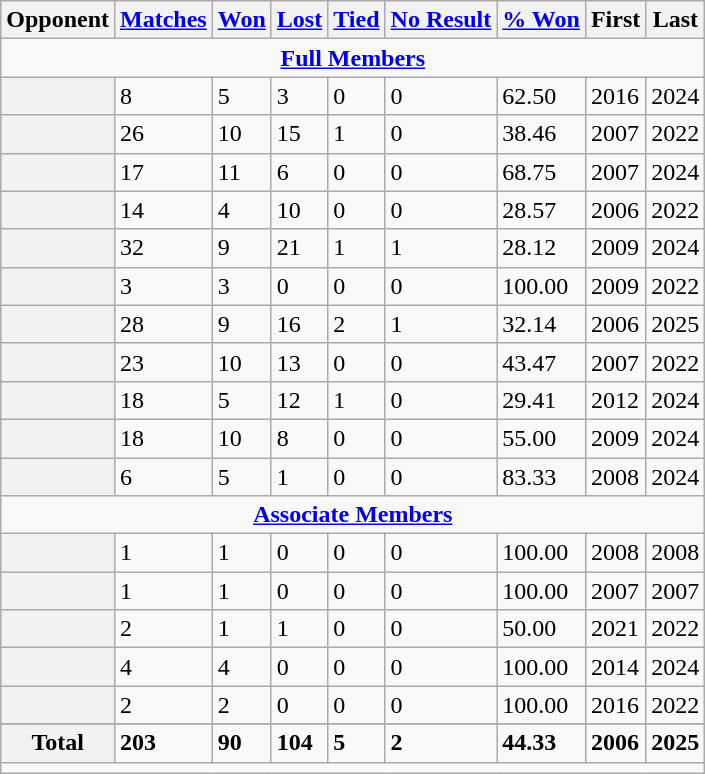<table class="wikitable plainrowheaders sortable">
<tr>
<th scope="col">Opponent</th>
<th scope="col"><a href='#'>Matches</a></th>
<th scope="col"><a href='#'>Won</a></th>
<th scope="col"><a href='#'>Lost</a></th>
<th scope="col"><a href='#'>Tied</a></th>
<th scope="col"><a href='#'>No Result</a></th>
<th scope="col"><a href='#'>% Won</a></th>
<th scope="col">First</th>
<th scope="col">Last</th>
</tr>
<tr>
<td style="text-align: center;" colspan="9"><strong><a href='#'>Full Members</a></strong></td>
</tr>
<tr>
<th scope=row></th>
<td>8</td>
<td>5</td>
<td>3</td>
<td>0</td>
<td>0</td>
<td>62.50</td>
<td>2016</td>
<td>2024</td>
</tr>
<tr>
<th scope=row></th>
<td>26</td>
<td>10</td>
<td>15</td>
<td>1</td>
<td>0</td>
<td>38.46</td>
<td>2007</td>
<td>2022</td>
</tr>
<tr>
<th scope=row></th>
<td>17</td>
<td>11</td>
<td>6</td>
<td>0</td>
<td>0</td>
<td>68.75</td>
<td>2007</td>
<td>2024</td>
</tr>
<tr>
<th scope=row></th>
<td>14</td>
<td>4</td>
<td>10</td>
<td>0</td>
<td>0</td>
<td>28.57</td>
<td>2006</td>
<td>2022</td>
</tr>
<tr>
<th scope=row></th>
<td>32</td>
<td>9</td>
<td>21</td>
<td>1</td>
<td>1</td>
<td>28.12</td>
<td>2009</td>
<td>2024</td>
</tr>
<tr>
<th scope=row></th>
<td>3</td>
<td>3</td>
<td>0</td>
<td>0</td>
<td>0</td>
<td>100.00</td>
<td>2009</td>
<td>2022</td>
</tr>
<tr>
<th scope=row></th>
<td>28</td>
<td>9</td>
<td>16</td>
<td>2</td>
<td>1</td>
<td>32.14</td>
<td>2006</td>
<td>2025</td>
</tr>
<tr>
<th scope=row></th>
<td>23</td>
<td>10</td>
<td>13</td>
<td>0</td>
<td>0</td>
<td>43.47</td>
<td>2007</td>
<td>2022</td>
</tr>
<tr>
<th scope=row></th>
<td>18</td>
<td>5</td>
<td>12</td>
<td>1</td>
<td>0</td>
<td>29.41</td>
<td>2012</td>
<td>2024</td>
</tr>
<tr>
<th scope=row></th>
<td>18</td>
<td>10</td>
<td>8</td>
<td>0</td>
<td>0</td>
<td>55.00</td>
<td>2009</td>
<td>2024</td>
</tr>
<tr>
<th scope=row></th>
<td>6</td>
<td>5</td>
<td>1</td>
<td>0</td>
<td>0</td>
<td>83.33</td>
<td>2008</td>
<td>2024</td>
</tr>
<tr>
<td colspan="10" style="text-align: center;"><strong><a href='#'>Associate Members</a></strong></td>
</tr>
<tr>
<th scope=row></th>
<td>1</td>
<td>1</td>
<td>0</td>
<td>0</td>
<td>0</td>
<td>100.00</td>
<td>2008</td>
<td>2008</td>
</tr>
<tr>
<th scope=row></th>
<td>1</td>
<td>1</td>
<td>0</td>
<td>0</td>
<td>0</td>
<td>100.00</td>
<td>2007</td>
<td>2007</td>
</tr>
<tr>
<th scope=row></th>
<td>2</td>
<td>1</td>
<td>1</td>
<td>0</td>
<td>0</td>
<td>50.00</td>
<td>2021</td>
<td>2022</td>
</tr>
<tr>
<th scope=row></th>
<td>4</td>
<td>4</td>
<td>0</td>
<td>0</td>
<td>0</td>
<td>100.00</td>
<td>2014</td>
<td>2024</td>
</tr>
<tr>
<th scope=row></th>
<td>2</td>
<td>2</td>
<td>0</td>
<td>0</td>
<td>0</td>
<td>100.00</td>
<td>2016</td>
<td>2022</td>
</tr>
<tr>
</tr>
<tr class="sortbottom">
<th scope="row" style="text-align:center">Total</th>
<td><strong>203</strong></td>
<td><strong>90</strong></td>
<td><strong>104</strong></td>
<td><strong>5</strong></td>
<td><strong>2</strong></td>
<td><strong>44.33</strong></td>
<td><strong>2006</strong></td>
<td><strong>2025</strong></td>
</tr>
<tr>
<td colspan=10></td>
</tr>
</table>
